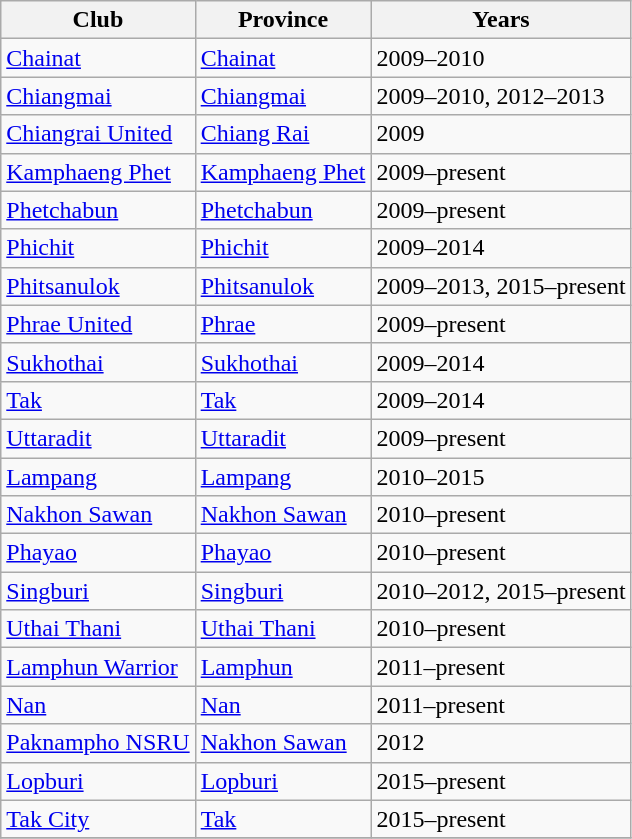<table class="wikitable">
<tr>
<th>Club</th>
<th>Province</th>
<th>Years</th>
</tr>
<tr>
<td><a href='#'>Chainat</a></td>
<td><a href='#'>Chainat</a></td>
<td>2009–2010</td>
</tr>
<tr>
<td><a href='#'>Chiangmai</a></td>
<td><a href='#'>Chiangmai</a></td>
<td>2009–2010, 2012–2013</td>
</tr>
<tr>
<td><a href='#'>Chiangrai United</a></td>
<td><a href='#'>Chiang Rai</a></td>
<td>2009</td>
</tr>
<tr>
<td><a href='#'>Kamphaeng Phet</a></td>
<td><a href='#'>Kamphaeng Phet</a></td>
<td>2009–present</td>
</tr>
<tr>
<td><a href='#'>Phetchabun</a></td>
<td><a href='#'>Phetchabun</a></td>
<td>2009–present</td>
</tr>
<tr>
<td><a href='#'>Phichit</a></td>
<td><a href='#'>Phichit</a></td>
<td>2009–2014</td>
</tr>
<tr>
<td><a href='#'>Phitsanulok</a></td>
<td><a href='#'>Phitsanulok</a></td>
<td>2009–2013, 2015–present</td>
</tr>
<tr>
<td><a href='#'>Phrae United</a></td>
<td><a href='#'>Phrae</a></td>
<td>2009–present</td>
</tr>
<tr>
<td><a href='#'>Sukhothai</a></td>
<td><a href='#'>Sukhothai</a></td>
<td>2009–2014</td>
</tr>
<tr>
<td><a href='#'>Tak</a></td>
<td><a href='#'>Tak</a></td>
<td>2009–2014</td>
</tr>
<tr>
<td><a href='#'>Uttaradit</a></td>
<td><a href='#'>Uttaradit</a></td>
<td>2009–present</td>
</tr>
<tr>
<td><a href='#'>Lampang</a></td>
<td><a href='#'>Lampang</a></td>
<td>2010–2015</td>
</tr>
<tr>
<td><a href='#'>Nakhon Sawan</a></td>
<td><a href='#'>Nakhon Sawan</a></td>
<td>2010–present</td>
</tr>
<tr>
<td><a href='#'>Phayao</a></td>
<td><a href='#'>Phayao</a></td>
<td>2010–present</td>
</tr>
<tr>
<td><a href='#'>Singburi</a></td>
<td><a href='#'>Singburi</a></td>
<td>2010–2012, 2015–present</td>
</tr>
<tr>
<td><a href='#'>Uthai Thani</a></td>
<td><a href='#'>Uthai Thani</a></td>
<td>2010–present</td>
</tr>
<tr>
<td><a href='#'>Lamphun Warrior</a></td>
<td><a href='#'>Lamphun</a></td>
<td>2011–present</td>
</tr>
<tr>
<td><a href='#'>Nan</a></td>
<td><a href='#'>Nan</a></td>
<td>2011–present</td>
</tr>
<tr>
<td><a href='#'>Paknampho NSRU</a></td>
<td><a href='#'>Nakhon Sawan</a></td>
<td>2012</td>
</tr>
<tr>
<td><a href='#'>Lopburi</a></td>
<td><a href='#'>Lopburi</a></td>
<td>2015–present</td>
</tr>
<tr>
<td><a href='#'>Tak City</a></td>
<td><a href='#'>Tak</a></td>
<td>2015–present</td>
</tr>
<tr>
</tr>
</table>
